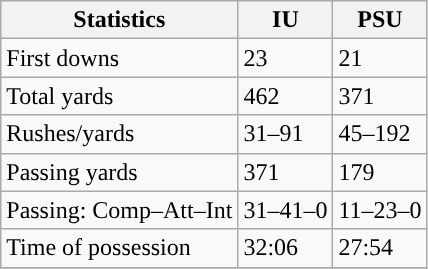<table class="wikitable" style="float: left;">
<tr>
<th>Statistics</th>
<th>IU</th>
<th>PSU</th>
</tr>
<tr>
<td>First downs</td>
<td>23</td>
<td>21</td>
</tr>
<tr>
<td>Total yards</td>
<td>462</td>
<td>371</td>
</tr>
<tr>
<td>Rushes/yards</td>
<td>31–91</td>
<td>45–192</td>
</tr>
<tr>
<td>Passing yards</td>
<td>371</td>
<td>179</td>
</tr>
<tr>
<td>Passing: Comp–Att–Int</td>
<td>31–41–0</td>
<td>11–23–0</td>
</tr>
<tr>
<td>Time of possession</td>
<td>32:06</td>
<td>27:54</td>
</tr>
<tr>
</tr>
</table>
